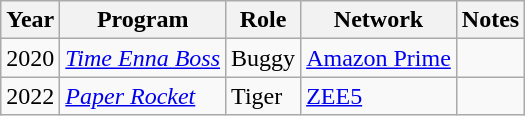<table class="wikitable sortable">
<tr>
<th>Year</th>
<th>Program</th>
<th class="unsortable">Role</th>
<th class="unsortable">Network</th>
<th class="unsortable">Notes</th>
</tr>
<tr>
<td>2020</td>
<td><em><a href='#'>Time Enna Boss</a></em></td>
<td>Buggy</td>
<td><a href='#'>Amazon Prime</a></td>
<td></td>
</tr>
<tr>
<td>2022</td>
<td><em><a href='#'>Paper Rocket</a></em></td>
<td>Tiger</td>
<td><a href='#'>ZEE5</a></td>
<td></td>
</tr>
</table>
